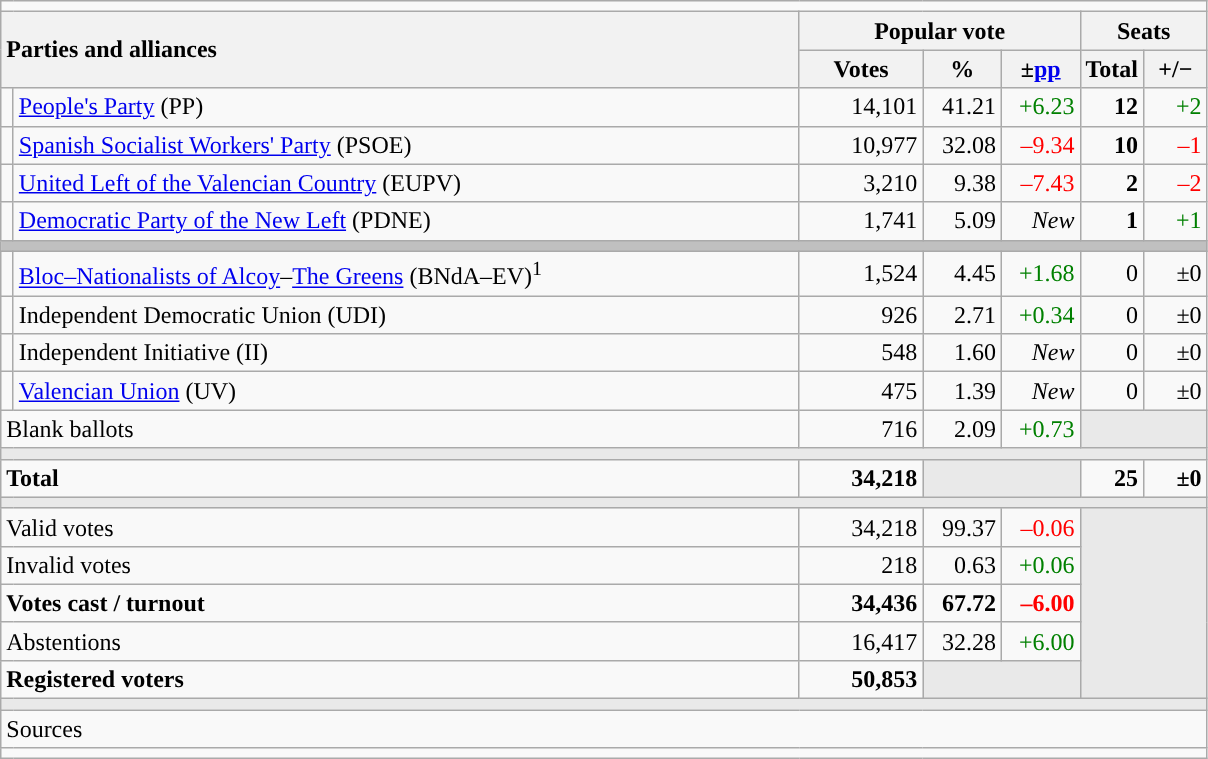<table class="wikitable" style="text-align:right;">
<tr>
<td colspan="7"></td>
</tr>
<tr>
<th style="text-align:left;" rowspan="2" colspan="2" width="525">Parties and alliances</th>
<th colspan="3">Popular vote</th>
<th colspan="2">Seats</th>
</tr>
<tr>
<th width="75">Votes</th>
<th width="45">%</th>
<th width="45">±<a href='#'>pp</a></th>
<th width="35">Total</th>
<th width="35">+/−</th>
</tr>
<tr>
<td width="1" style="color:inherit;background:"></td>
<td align="left"><a href='#'>People's Party</a> (PP)</td>
<td>14,101</td>
<td>41.21</td>
<td style="color:green;">+6.23</td>
<td><strong>12</strong></td>
<td style="color:green;">+2</td>
</tr>
<tr>
<td style="color:inherit;background:"></td>
<td align="left"><a href='#'>Spanish Socialist Workers' Party</a> (PSOE)</td>
<td>10,977</td>
<td>32.08</td>
<td style="color:red;">–9.34</td>
<td><strong>10</strong></td>
<td style="color:red;">–1</td>
</tr>
<tr>
<td style="color:inherit;background:"></td>
<td align="left"><a href='#'>United Left of the Valencian Country</a> (EUPV)</td>
<td>3,210</td>
<td>9.38</td>
<td style="color:red;">–7.43</td>
<td><strong>2</strong></td>
<td style="color:red;">–2</td>
</tr>
<tr>
<td style="color:inherit;background:"></td>
<td align="left"><a href='#'>Democratic Party of the New Left</a> (PDNE)</td>
<td>1,741</td>
<td>5.09</td>
<td><em>New</em></td>
<td><strong>1</strong></td>
<td style="color:green;">+1</td>
</tr>
<tr>
<td colspan="7" bgcolor="#C0C0C0"></td>
</tr>
<tr>
<td style="color:inherit;background:"></td>
<td align="left"><a href='#'>Bloc–Nationalists of Alcoy</a>–<a href='#'>The Greens</a> (BNdA–EV)<sup>1</sup></td>
<td>1,524</td>
<td>4.45</td>
<td style="color:green;">+1.68</td>
<td>0</td>
<td>±0</td>
</tr>
<tr>
<td style="color:inherit;background:"></td>
<td align="left">Independent Democratic Union (UDI)</td>
<td>926</td>
<td>2.71</td>
<td style="color:green;">+0.34</td>
<td>0</td>
<td>±0</td>
</tr>
<tr>
<td style="color:inherit;background:"></td>
<td align="left">Independent Initiative (II)</td>
<td>548</td>
<td>1.60</td>
<td><em>New</em></td>
<td>0</td>
<td>±0</td>
</tr>
<tr>
<td style="color:inherit;background:"></td>
<td align="left"><a href='#'>Valencian Union</a> (UV)</td>
<td>475</td>
<td>1.39</td>
<td><em>New</em></td>
<td>0</td>
<td>±0</td>
</tr>
<tr>
<td align="left" colspan="2">Blank ballots</td>
<td>716</td>
<td>2.09</td>
<td style="color:green;">+0.73</td>
<td bgcolor="#E9E9E9" colspan="2"></td>
</tr>
<tr>
<td colspan="7" bgcolor="#E9E9E9"></td>
</tr>
<tr style="font-weight:bold;">
<td align="left" colspan="2">Total</td>
<td>34,218</td>
<td bgcolor="#E9E9E9" colspan="2"></td>
<td>25</td>
<td>±0</td>
</tr>
<tr>
<td colspan="7" bgcolor="#E9E9E9"></td>
</tr>
<tr>
<td align="left" colspan="2">Valid votes</td>
<td>34,218</td>
<td>99.37</td>
<td style="color:red;">–0.06</td>
<td bgcolor="#E9E9E9" colspan="2" rowspan="5"></td>
</tr>
<tr>
<td align="left" colspan="2">Invalid votes</td>
<td>218</td>
<td>0.63</td>
<td style="color:green;">+0.06</td>
</tr>
<tr style="font-weight:bold;">
<td align="left" colspan="2">Votes cast / turnout</td>
<td>34,436</td>
<td>67.72</td>
<td style="color:red;">–6.00</td>
</tr>
<tr>
<td align="left" colspan="2">Abstentions</td>
<td>16,417</td>
<td>32.28</td>
<td style="color:green;">+6.00</td>
</tr>
<tr style="font-weight:bold;">
<td align="left" colspan="2">Registered voters</td>
<td>50,853</td>
<td bgcolor="#E9E9E9" colspan="2"></td>
</tr>
<tr>
<td colspan="7" bgcolor="#E9E9E9"></td>
</tr>
<tr>
<td align="left" colspan="7">Sources</td>
</tr>
<tr>
<td colspan="7" style="text-align:left; max-width:790px;"></td>
</tr>
</table>
